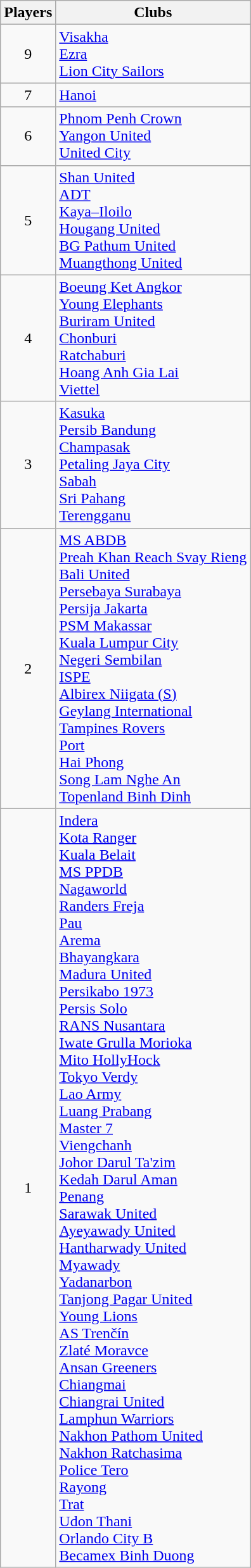<table class="wikitable mw-collapsible mw-collapsed">
<tr>
<th>Players</th>
<th>Clubs</th>
</tr>
<tr>
<td align=center>9</td>
<td> <a href='#'>Visakha</a><br> <a href='#'>Ezra</a><br> <a href='#'>Lion City Sailors</a></td>
</tr>
<tr>
<td align=center>7</td>
<td> <a href='#'>Hanoi</a></td>
</tr>
<tr>
<td align=center>6</td>
<td> <a href='#'>Phnom Penh Crown</a><br> <a href='#'>Yangon United</a><br> <a href='#'>United City</a></td>
</tr>
<tr>
<td align=center>5</td>
<td> <a href='#'>Shan United</a><br> <a href='#'>ADT</a><br> <a href='#'>Kaya–Iloilo</a><br> <a href='#'>Hougang United</a><br> <a href='#'>BG Pathum United</a><br> <a href='#'>Muangthong United</a></td>
</tr>
<tr>
<td align=center>4</td>
<td> <a href='#'>Boeung Ket Angkor</a><br> <a href='#'>Young Elephants</a><br> <a href='#'>Buriram United</a><br> <a href='#'>Chonburi</a><br> <a href='#'>Ratchaburi</a><br> <a href='#'>Hoang Anh Gia Lai</a><br> <a href='#'>Viettel</a></td>
</tr>
<tr>
<td align=center>3</td>
<td> <a href='#'>Kasuka</a><br> <a href='#'>Persib Bandung</a><br> <a href='#'>Champasak</a><br> <a href='#'>Petaling Jaya City</a><br> <a href='#'>Sabah</a><br> <a href='#'>Sri Pahang</a><br> <a href='#'>Terengganu</a></td>
</tr>
<tr>
<td align=center>2</td>
<td> <a href='#'>MS ABDB</a><br> <a href='#'>Preah Khan Reach Svay Rieng</a><br> <a href='#'>Bali United</a><br> <a href='#'>Persebaya Surabaya</a><br> <a href='#'>Persija Jakarta</a><br> <a href='#'>PSM Makassar</a><br> <a href='#'>Kuala Lumpur City</a><br> <a href='#'>Negeri Sembilan</a><br> <a href='#'>ISPE</a><br> <a href='#'>Albirex Niigata (S)</a><br> <a href='#'>Geylang International</a><br> <a href='#'>Tampines Rovers</a><br> <a href='#'>Port</a><br> <a href='#'>Hai Phong</a><br> <a href='#'>Song Lam Nghe An</a><br> <a href='#'>Topenland Binh Dinh</a></td>
</tr>
<tr>
<td align=center>1</td>
<td> <a href='#'>Indera</a><br> <a href='#'>Kota Ranger</a><br> <a href='#'>Kuala Belait</a><br> <a href='#'>MS PPDB</a><br> <a href='#'>Nagaworld</a><br> <a href='#'>Randers Freja</a><br> <a href='#'>Pau</a><br> <a href='#'>Arema</a><br> <a href='#'>Bhayangkara</a><br> <a href='#'>Madura United</a><br> <a href='#'>Persikabo 1973</a><br> <a href='#'>Persis Solo</a><br> <a href='#'>RANS Nusantara</a><br> <a href='#'>Iwate Grulla Morioka</a><br> <a href='#'>Mito HollyHock</a><br> <a href='#'>Tokyo Verdy</a><br> <a href='#'>Lao Army</a><br> <a href='#'>Luang Prabang</a><br> <a href='#'>Master 7</a><br> <a href='#'>Viengchanh</a><br> <a href='#'>Johor Darul Ta'zim</a><br> <a href='#'>Kedah Darul Aman</a><br> <a href='#'>Penang</a><br> <a href='#'>Sarawak United</a><br> <a href='#'>Ayeyawady United</a><br> <a href='#'>Hantharwady United</a><br> <a href='#'>Myawady</a><br> <a href='#'>Yadanarbon</a><br> <a href='#'>Tanjong Pagar United</a><br> <a href='#'>Young Lions</a><br> <a href='#'>AS Trenčín</a><br> <a href='#'>Zlaté Moravce</a><br> <a href='#'>Ansan Greeners</a><br> <a href='#'>Chiangmai</a><br> <a href='#'>Chiangrai United</a><br> <a href='#'>Lamphun Warriors</a><br> <a href='#'>Nakhon Pathom United</a><br> <a href='#'>Nakhon Ratchasima</a><br> <a href='#'>Police Tero</a><br> <a href='#'>Rayong</a><br> <a href='#'>Trat</a><br> <a href='#'>Udon Thani</a><br> <a href='#'>Orlando City B</a><br> <a href='#'>Becamex Binh Duong</a></td>
</tr>
</table>
